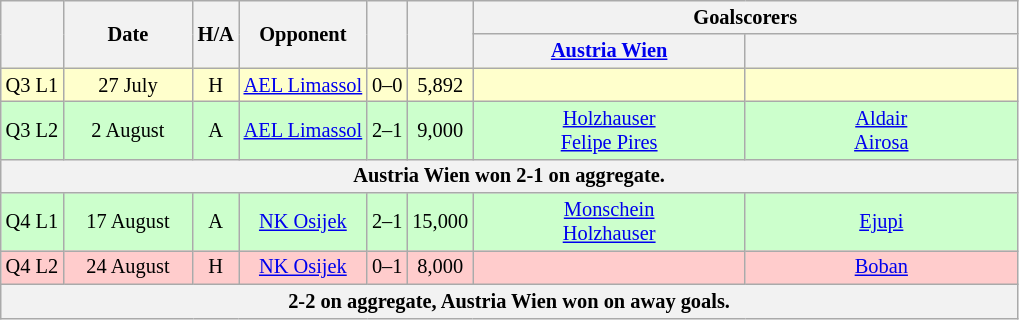<table class="wikitable" Style="text-align: center;font-size:85%">
<tr>
<th rowspan="2"></th>
<th rowspan="2" style="width:80px">Date</th>
<th rowspan="2">H/A</th>
<th rowspan="2">Opponent</th>
<th rowspan="2"><br></th>
<th rowspan="2"></th>
<th colspan="2">Goalscorers</th>
</tr>
<tr>
<th style="width:175px"><a href='#'>Austria Wien</a></th>
<th style="width:175px"></th>
</tr>
<tr style="background:#ffc">
<td>Q3 L1</td>
<td>27 July</td>
<td>H</td>
<td><a href='#'>AEL Limassol</a></td>
<td>0–0</td>
<td>5,892</td>
<td></td>
<td></td>
</tr>
<tr style="background:#cfc">
<td>Q3 L2</td>
<td>2 August</td>
<td>A</td>
<td><a href='#'>AEL Limassol</a></td>
<td>2–1</td>
<td>9,000</td>
<td><a href='#'>Holzhauser</a>  <br> <a href='#'>Felipe Pires</a> </td>
<td><a href='#'>Aldair</a>  <br> <a href='#'>Airosa</a> </td>
</tr>
<tr>
<th colspan="8">Austria Wien won 2-1 on aggregate.</th>
</tr>
<tr style="background:#cfc">
<td>Q4 L1</td>
<td>17 August</td>
<td>A</td>
<td><a href='#'>NK Osijek</a></td>
<td>2–1</td>
<td>15,000</td>
<td><a href='#'>Monschein</a>  <br> <a href='#'>Holzhauser</a> </td>
<td><a href='#'>Ejupi</a> </td>
</tr>
<tr style="background:#fcc">
<td>Q4 L2</td>
<td>24 August</td>
<td>H</td>
<td><a href='#'>NK Osijek</a></td>
<td>0–1</td>
<td>8,000</td>
<td></td>
<td><a href='#'>Boban</a> </td>
</tr>
<tr>
<th colspan="8">2-2 on aggregate, Austria Wien won on away goals.</th>
</tr>
</table>
